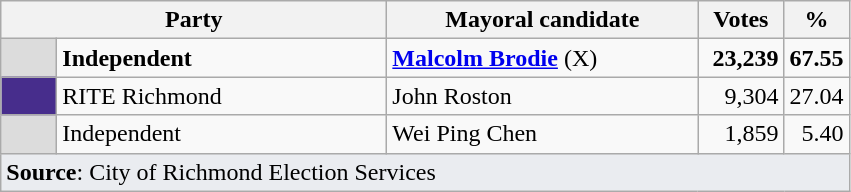<table class="wikitable" style="text-align:right;">
<tr>
<th width="250px" colspan="2">Party</th>
<th width="200px">Mayoral candidate</th>
<th width="50px">Votes</th>
<th width="30px">%</th>
</tr>
<tr>
<td style="background:#dcdcdc;" width="30px"> </td>
<td style="text-align:left;"><strong>Independent</strong></td>
<td style="text-align:left;"><strong><a href='#'>Malcolm Brodie</a></strong> (X) </td>
<td><strong>23,239</strong></td>
<td><strong>67.55</strong></td>
</tr>
<tr>
<td style="background:#472d8c;" width="30px"> </td>
<td style="text-align:left;">RITE Richmond</td>
<td style="text-align:left;">John Roston</td>
<td>9,304</td>
<td>27.04</td>
</tr>
<tr>
<td style="background:#dcdcdc;" width="30px"> </td>
<td style="text-align:left;">Independent</td>
<td style="text-align:left;">Wei Ping Chen</td>
<td>1,859</td>
<td>5.40</td>
</tr>
<tr>
<td style="background:#eaecf0; text-align:left;" colspan="5"><strong>Source</strong>: City of Richmond Election Services</td>
</tr>
</table>
